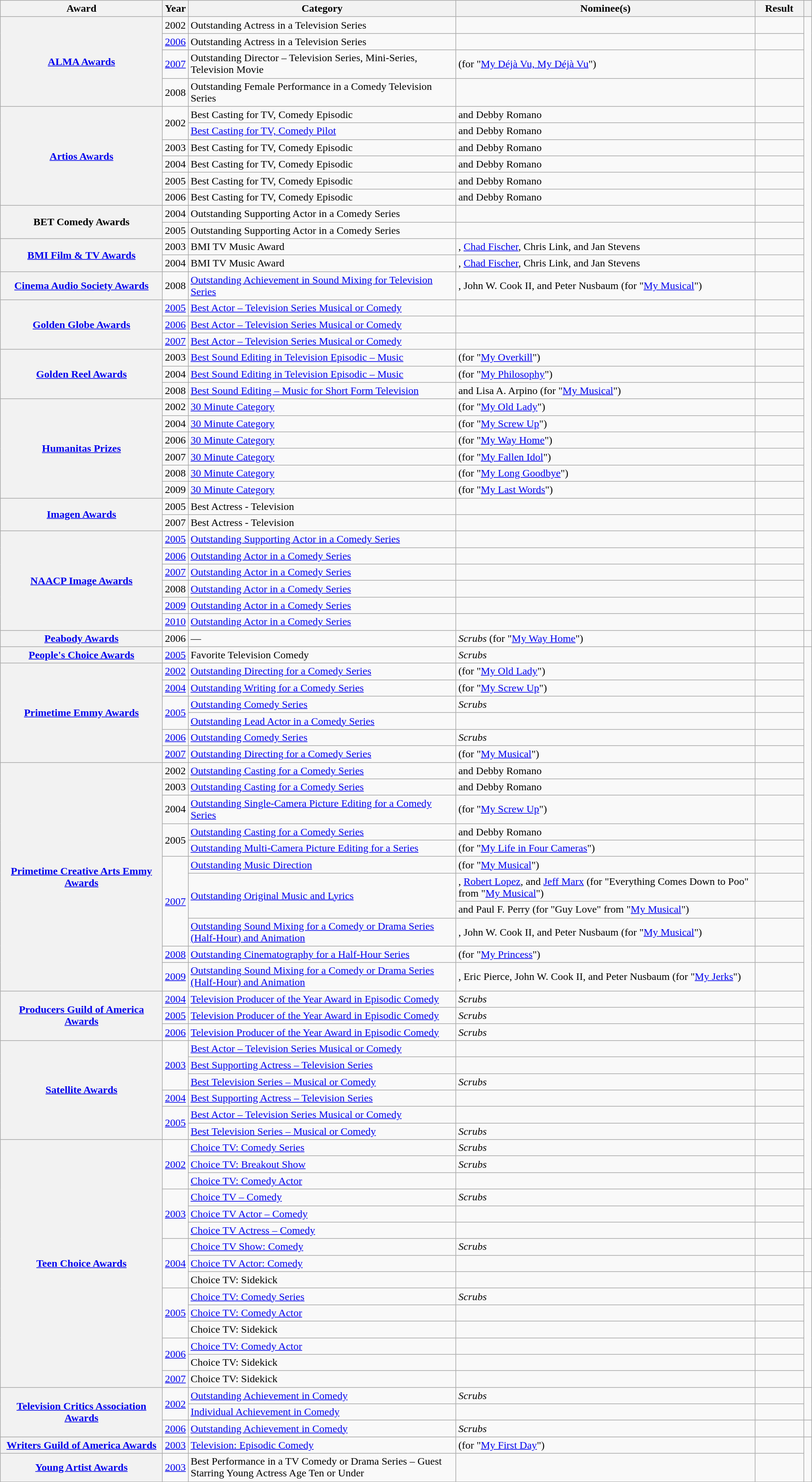<table class="wikitable sortable plainrowheaders" summary="15 wins from 84 nominations">
<tr>
<th scope="col" style="width:20%;">Award</th>
<th scope="col" style="width:3%;">Year</th>
<th scope="col" style="width:33%;">Category</th>
<th scope="col">Nominee(s)</th>
<th scope="col" style="width:6%;">Result</th>
<th scope="col" class="unsortable" style="width:1%;"></th>
</tr>
<tr>
<th scope="rowgroup" rowspan="4"><a href='#'>ALMA Awards</a></th>
<td style="text-align: center;">2002</td>
<td>Outstanding Actress in a Television Series</td>
<td></td>
<td></td>
</tr>
<tr>
<td style="text-align: center;"><a href='#'>2006</a></td>
<td>Outstanding Actress in a Television Series</td>
<td></td>
<td></td>
</tr>
<tr>
<td style="text-align: center;"><a href='#'>2007</a></td>
<td>Outstanding Director – Television Series, Mini-Series, Television Movie</td>
<td> (for "<a href='#'>My Déjà Vu, My Déjà Vu</a>")</td>
<td></td>
</tr>
<tr>
<td style="text-align: center;">2008</td>
<td>Outstanding Female Performance in a Comedy Television Series</td>
<td></td>
<td></td>
</tr>
<tr>
<th scope="rowgroup" rowspan="6"><a href='#'>Artios Awards</a></th>
<td rowspan="2" style="text-align: center;">2002</td>
<td>Best Casting for TV, Comedy Episodic</td>
<td> and Debby Romano</td>
<td></td>
</tr>
<tr>
<td><a href='#'>Best Casting for TV, Comedy Pilot</a></td>
<td> and Debby Romano</td>
<td></td>
</tr>
<tr>
<td style="text-align: center;">2003</td>
<td>Best Casting for TV, Comedy Episodic</td>
<td> and Debby Romano</td>
<td></td>
</tr>
<tr>
<td style="text-align: center;">2004</td>
<td>Best Casting for TV, Comedy Episodic</td>
<td> and Debby Romano</td>
<td></td>
</tr>
<tr>
<td style="text-align: center;">2005</td>
<td>Best Casting for TV, Comedy Episodic</td>
<td> and Debby Romano</td>
<td></td>
</tr>
<tr>
<td style="text-align: center;">2006</td>
<td>Best Casting for TV, Comedy Episodic</td>
<td> and Debby Romano</td>
<td></td>
</tr>
<tr>
<th scope="rowgroup" rowspan="2">BET Comedy Awards</th>
<td style="text-align: center;">2004</td>
<td>Outstanding Supporting Actor in a Comedy Series</td>
<td></td>
<td></td>
</tr>
<tr>
<td style="text-align: center;">2005</td>
<td>Outstanding Supporting Actor in a Comedy Series</td>
<td></td>
<td></td>
</tr>
<tr>
<th scope="rowgroup" rowspan="2"><a href='#'>BMI Film & TV Awards</a></th>
<td style="text-align: center;">2003</td>
<td>BMI TV Music Award</td>
<td>, <a href='#'>Chad Fischer</a>, Chris Link, and Jan Stevens</td>
<td></td>
</tr>
<tr>
<td style="text-align: center;">2004</td>
<td>BMI TV Music Award</td>
<td>, <a href='#'>Chad Fischer</a>, Chris Link, and Jan Stevens</td>
<td></td>
</tr>
<tr>
<th scope="rowgroup"><a href='#'>Cinema Audio Society Awards</a></th>
<td style="text-align: center;">2008</td>
<td><a href='#'>Outstanding Achievement in Sound Mixing for Television Series</a></td>
<td>, John W. Cook II, and Peter Nusbaum (for "<a href='#'>My Musical</a>")</td>
<td></td>
</tr>
<tr>
<th scope="rowgroup" rowspan="3"><a href='#'>Golden Globe Awards</a></th>
<td style="text-align: center;"><a href='#'>2005</a></td>
<td><a href='#'>Best Actor – Television Series Musical or Comedy</a></td>
<td></td>
<td></td>
</tr>
<tr>
<td style="text-align: center;"><a href='#'>2006</a></td>
<td><a href='#'>Best Actor – Television Series Musical or Comedy</a></td>
<td></td>
<td></td>
</tr>
<tr>
<td style="text-align: center;"><a href='#'>2007</a></td>
<td><a href='#'>Best Actor – Television Series Musical or Comedy</a></td>
<td></td>
<td></td>
</tr>
<tr>
<th scope="rowgroup" rowspan="3"><a href='#'>Golden Reel Awards</a></th>
<td style="text-align: center;">2003</td>
<td><a href='#'>Best Sound Editing in Television Episodic – Music</a></td>
<td> (for "<a href='#'>My Overkill</a>")</td>
<td></td>
</tr>
<tr>
<td style="text-align: center;">2004</td>
<td><a href='#'>Best Sound Editing in Television Episodic – Music</a></td>
<td> (for "<a href='#'>My Philosophy</a>")</td>
<td></td>
</tr>
<tr>
<td style="text-align: center;">2008</td>
<td><a href='#'>Best Sound Editing – Music for Short Form Television</a></td>
<td> and Lisa A. Arpino (for "<a href='#'>My Musical</a>")</td>
<td></td>
</tr>
<tr>
<th scope="rowgroup" rowspan="6"><a href='#'>Humanitas Prizes</a></th>
<td style="text-align: center;">2002</td>
<td><a href='#'>30 Minute Category</a></td>
<td> (for "<a href='#'>My Old Lady</a>")</td>
<td></td>
</tr>
<tr>
<td style="text-align: center;">2004</td>
<td><a href='#'>30 Minute Category</a></td>
<td> (for "<a href='#'>My Screw Up</a>")</td>
<td></td>
</tr>
<tr>
<td style="text-align: center;">2006</td>
<td><a href='#'>30 Minute Category</a></td>
<td> (for "<a href='#'>My Way Home</a>")</td>
<td></td>
</tr>
<tr>
<td style="text-align: center;">2007</td>
<td><a href='#'>30 Minute Category</a></td>
<td> (for "<a href='#'>My Fallen Idol</a>")</td>
<td></td>
</tr>
<tr>
<td style="text-align: center;">2008</td>
<td><a href='#'>30 Minute Category</a></td>
<td> (for "<a href='#'>My Long Goodbye</a>")</td>
<td></td>
</tr>
<tr>
<td style="text-align: center;">2009</td>
<td><a href='#'>30 Minute Category</a></td>
<td> (for "<a href='#'>My Last Words</a>")</td>
<td></td>
</tr>
<tr>
<th scope="rowgroup" rowspan="2"><a href='#'>Imagen Awards</a></th>
<td style="text-align: center;">2005</td>
<td>Best Actress - Television</td>
<td></td>
<td></td>
</tr>
<tr>
<td style="text-align: center;">2007</td>
<td>Best Actress - Television</td>
<td></td>
<td></td>
</tr>
<tr>
<th scope="rowgroup" rowspan="6"><a href='#'>NAACP Image Awards</a></th>
<td style="text-align: center;"><a href='#'>2005</a></td>
<td><a href='#'>Outstanding Supporting Actor in a Comedy Series</a></td>
<td></td>
<td></td>
</tr>
<tr>
<td style="text-align: center;"><a href='#'>2006</a></td>
<td><a href='#'>Outstanding Actor in a Comedy Series</a></td>
<td></td>
<td></td>
</tr>
<tr>
<td style="text-align: center;"><a href='#'>2007</a></td>
<td><a href='#'>Outstanding Actor in a Comedy Series</a></td>
<td></td>
<td></td>
</tr>
<tr>
<td style="text-align: center;">2008</td>
<td><a href='#'>Outstanding Actor in a Comedy Series</a></td>
<td></td>
<td></td>
</tr>
<tr>
<td style="text-align: center;"><a href='#'>2009</a></td>
<td><a href='#'>Outstanding Actor in a Comedy Series</a></td>
<td></td>
<td></td>
</tr>
<tr>
<td style="text-align: center;"><a href='#'>2010</a></td>
<td><a href='#'>Outstanding Actor in a Comedy Series</a></td>
<td></td>
<td></td>
</tr>
<tr>
<th scope="rowgroup"><a href='#'>Peabody Awards</a></th>
<td style="text-align: center;">2006</td>
<td>—</td>
<td><em>Scrubs</em> (for "<a href='#'>My Way Home</a>")</td>
<td></td>
<td style="text-align: center;"></td>
</tr>
<tr>
<th scope="rowgroup"><a href='#'>People's Choice Awards</a></th>
<td style="text-align: center;"><a href='#'>2005</a></td>
<td>Favorite Television Comedy</td>
<td><em>Scrubs</em></td>
<td></td>
</tr>
<tr>
<th scope="rowgroup" rowspan="6"><a href='#'>Primetime Emmy Awards</a></th>
<td style="text-align: center;"><a href='#'>2002</a></td>
<td><a href='#'>Outstanding Directing for a Comedy Series</a></td>
<td> (for "<a href='#'>My Old Lady</a>")</td>
<td></td>
</tr>
<tr>
<td style="text-align: center;"><a href='#'>2004</a></td>
<td><a href='#'>Outstanding Writing for a Comedy Series</a></td>
<td> (for "<a href='#'>My Screw Up</a>")</td>
<td></td>
</tr>
<tr>
<td rowspan="2" style="text-align: center;"><a href='#'>2005</a></td>
<td><a href='#'>Outstanding Comedy Series</a></td>
<td><em>Scrubs</em></td>
<td></td>
</tr>
<tr>
<td><a href='#'>Outstanding Lead Actor in a Comedy Series</a></td>
<td></td>
<td></td>
</tr>
<tr>
<td style="text-align: center;"><a href='#'>2006</a></td>
<td><a href='#'>Outstanding Comedy Series</a></td>
<td><em>Scrubs</em></td>
<td></td>
</tr>
<tr>
<td style="text-align: center;"><a href='#'>2007</a></td>
<td><a href='#'>Outstanding Directing for a Comedy Series</a></td>
<td> (for "<a href='#'>My Musical</a>")</td>
<td></td>
</tr>
<tr>
<th scope="rowgroup" rowspan="11"><a href='#'>Primetime Creative Arts Emmy Awards</a></th>
<td style="text-align: center;">2002</td>
<td><a href='#'>Outstanding Casting for a Comedy Series</a></td>
<td> and Debby Romano</td>
<td></td>
</tr>
<tr>
<td style="text-align: center;">2003</td>
<td><a href='#'>Outstanding Casting for a Comedy Series</a></td>
<td> and Debby Romano</td>
<td></td>
</tr>
<tr>
<td style="text-align: center;">2004</td>
<td><a href='#'>Outstanding Single-Camera Picture Editing for a Comedy Series</a></td>
<td> (for "<a href='#'>My Screw Up</a>")</td>
<td></td>
</tr>
<tr>
<td rowspan="2" style="text-align: center;">2005</td>
<td><a href='#'>Outstanding Casting for a Comedy Series</a></td>
<td> and Debby Romano</td>
<td></td>
</tr>
<tr>
<td><a href='#'>Outstanding Multi-Camera Picture Editing for a Series</a></td>
<td> (for "<a href='#'>My Life in Four Cameras</a>")</td>
<td></td>
</tr>
<tr>
<td rowspan="4" style="text-align: center;"><a href='#'>2007</a></td>
<td><a href='#'>Outstanding Music Direction</a></td>
<td> (for "<a href='#'>My Musical</a>")</td>
<td></td>
</tr>
<tr>
<td rowspan="2"><a href='#'>Outstanding Original Music and Lyrics</a></td>
<td>, <a href='#'>Robert Lopez</a>, and <a href='#'>Jeff Marx</a> (for "Everything Comes Down to Poo" from "<a href='#'>My Musical</a>")</td>
<td></td>
</tr>
<tr>
<td> and Paul F. Perry (for "Guy Love" from "<a href='#'>My Musical</a>")</td>
<td></td>
</tr>
<tr>
<td><a href='#'>Outstanding Sound Mixing for a Comedy or Drama Series (Half-Hour) and Animation</a></td>
<td>, John W. Cook II, and Peter Nusbaum (for "<a href='#'>My Musical</a>")</td>
<td></td>
</tr>
<tr>
<td style="text-align: center;"><a href='#'>2008</a></td>
<td><a href='#'>Outstanding Cinematography for a Half-Hour Series</a></td>
<td> (for "<a href='#'>My Princess</a>")</td>
<td></td>
</tr>
<tr>
<td style="text-align: center;"><a href='#'>2009</a></td>
<td><a href='#'>Outstanding Sound Mixing for a Comedy or Drama Series (Half-Hour) and Animation</a></td>
<td>, Eric Pierce, John W. Cook II, and Peter Nusbaum (for "<a href='#'>My Jerks</a>")</td>
<td></td>
</tr>
<tr>
<th scope="rowgroup" rowspan="3"><a href='#'>Producers Guild of America Awards</a></th>
<td style="text-align: center;"><a href='#'>2004</a></td>
<td><a href='#'>Television Producer of the Year Award in Episodic Comedy</a></td>
<td><em>Scrubs</em></td>
<td></td>
</tr>
<tr>
<td style="text-align: center;"><a href='#'>2005</a></td>
<td><a href='#'>Television Producer of the Year Award in Episodic Comedy</a></td>
<td><em>Scrubs</em></td>
<td></td>
</tr>
<tr>
<td style="text-align: center;"><a href='#'>2006</a></td>
<td><a href='#'>Television Producer of the Year Award in Episodic Comedy</a></td>
<td><em>Scrubs</em></td>
<td></td>
</tr>
<tr>
<th scope="rowgroup" rowspan="6"><a href='#'>Satellite Awards</a></th>
<td rowspan="3" style="text-align: center;"><a href='#'>2003</a></td>
<td><a href='#'>Best Actor – Television Series Musical or Comedy</a></td>
<td></td>
<td></td>
</tr>
<tr>
<td><a href='#'>Best Supporting Actress – Television Series</a></td>
<td></td>
<td></td>
</tr>
<tr>
<td><a href='#'>Best Television Series – Musical or Comedy</a></td>
<td><em>Scrubs</em></td>
<td></td>
</tr>
<tr>
<td style="text-align: center;"><a href='#'>2004</a></td>
<td><a href='#'>Best Supporting Actress – Television Series</a></td>
<td></td>
<td></td>
</tr>
<tr>
<td rowspan="2" style="text-align: center;"><a href='#'>2005</a></td>
<td><a href='#'>Best Actor – Television Series Musical or Comedy</a></td>
<td></td>
<td></td>
</tr>
<tr>
<td><a href='#'>Best Television Series – Musical or Comedy</a></td>
<td><em>Scrubs</em></td>
<td></td>
</tr>
<tr>
<th scope="rowgroup" rowspan="15"><a href='#'>Teen Choice Awards</a></th>
<td rowspan="3" style="text-align: center;"><a href='#'>2002</a></td>
<td><a href='#'>Choice TV: Comedy Series</a></td>
<td><em>Scrubs</em></td>
<td></td>
</tr>
<tr>
<td><a href='#'>Choice TV: Breakout Show</a></td>
<td><em>Scrubs</em></td>
<td></td>
</tr>
<tr>
<td><a href='#'>Choice TV: Comedy Actor</a></td>
<td></td>
<td></td>
</tr>
<tr>
<td rowspan="3" style="text-align: center;"><a href='#'>2003</a></td>
<td><a href='#'>Choice TV – Comedy</a></td>
<td><em>Scrubs</em></td>
<td></td>
<td rowspan="3" style="text-align: center;"></td>
</tr>
<tr>
<td><a href='#'>Choice TV Actor – Comedy</a></td>
<td></td>
<td></td>
</tr>
<tr>
<td><a href='#'>Choice TV Actress – Comedy</a></td>
<td></td>
<td></td>
</tr>
<tr>
<td rowspan="3" style="text-align: center;"><a href='#'>2004</a></td>
<td><a href='#'>Choice TV Show: Comedy</a></td>
<td><em>Scrubs</em></td>
<td></td>
<td rowspan="2" style="text-align: center;"></td>
</tr>
<tr>
<td><a href='#'>Choice TV Actor: Comedy</a></td>
<td></td>
<td></td>
</tr>
<tr>
<td>Choice TV: Sidekick</td>
<td></td>
<td></td>
<td style="text-align: center;"></td>
</tr>
<tr>
<td rowspan="3" style="text-align: center;"><a href='#'>2005</a></td>
<td><a href='#'>Choice TV: Comedy Series</a></td>
<td><em>Scrubs</em></td>
<td></td>
</tr>
<tr>
<td><a href='#'>Choice TV: Comedy Actor</a></td>
<td></td>
<td></td>
</tr>
<tr>
<td>Choice TV: Sidekick</td>
<td></td>
<td></td>
</tr>
<tr>
<td rowspan="2" style="text-align: center;"><a href='#'>2006</a></td>
<td><a href='#'>Choice TV: Comedy Actor</a></td>
<td></td>
<td></td>
</tr>
<tr>
<td>Choice TV: Sidekick</td>
<td></td>
<td></td>
</tr>
<tr>
<td style="text-align: center;"><a href='#'>2007</a></td>
<td>Choice TV: Sidekick</td>
<td></td>
<td></td>
</tr>
<tr>
<th scope="rowgroup" rowspan="3"><a href='#'>Television Critics Association Awards</a></th>
<td rowspan="2" style="text-align: center;"><a href='#'>2002</a></td>
<td><a href='#'>Outstanding Achievement in Comedy</a></td>
<td><em>Scrubs</em></td>
<td></td>
<td rowspan="2" style="text-align: center;"></td>
</tr>
<tr>
<td><a href='#'>Individual Achievement in Comedy</a></td>
<td></td>
<td></td>
</tr>
<tr>
<td style="text-align: center;"><a href='#'>2006</a></td>
<td><a href='#'>Outstanding Achievement in Comedy</a></td>
<td><em>Scrubs</em></td>
<td></td>
<td style="text-align: center;"></td>
</tr>
<tr>
<th scope="rowgroup"><a href='#'>Writers Guild of America Awards</a></th>
<td style="text-align: center;"><a href='#'>2003</a></td>
<td><a href='#'>Television: Episodic Comedy</a></td>
<td> (for "<a href='#'>My First Day</a>")</td>
<td></td>
</tr>
<tr>
<th scope="rowgroup"><a href='#'>Young Artist Awards</a></th>
<td style="text-align: center;"><a href='#'>2003</a></td>
<td>Best Performance in a TV Comedy or Drama Series – Guest Starring Young Actress Age Ten or Under</td>
<td></td>
<td></td>
</tr>
</table>
